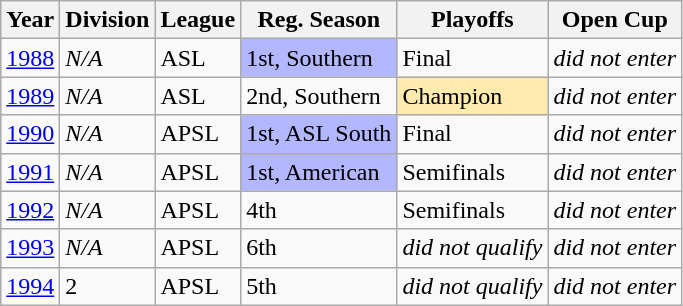<table class="wikitable">
<tr>
<th>Year</th>
<th>Division</th>
<th>League</th>
<th>Reg. Season</th>
<th>Playoffs</th>
<th>Open Cup</th>
</tr>
<tr>
<td><a href='#'>1988</a></td>
<td><em>N/A</em></td>
<td>ASL</td>
<td bgcolor="B3B7FF">1st, Southern</td>
<td>Final</td>
<td><em>did not enter</em></td>
</tr>
<tr>
<td><a href='#'>1989</a></td>
<td><em>N/A</em></td>
<td>ASL</td>
<td>2nd, Southern</td>
<td bgcolor="FFEBAD">Champion</td>
<td><em>did not enter</em></td>
</tr>
<tr>
<td><a href='#'>1990</a></td>
<td><em>N/A</em></td>
<td>APSL</td>
<td bgcolor="B3B7FF">1st, ASL South</td>
<td>Final</td>
<td><em>did not enter</em></td>
</tr>
<tr>
<td><a href='#'>1991</a></td>
<td><em>N/A</em></td>
<td>APSL</td>
<td bgcolor="B3B7FF">1st, American</td>
<td>Semifinals</td>
<td><em>did not enter</em></td>
</tr>
<tr>
<td><a href='#'>1992</a></td>
<td><em>N/A</em></td>
<td>APSL</td>
<td>4th</td>
<td>Semifinals</td>
<td><em>did not enter</em></td>
</tr>
<tr>
<td><a href='#'>1993</a></td>
<td><em>N/A</em></td>
<td>APSL</td>
<td>6th</td>
<td><em>did not qualify</em></td>
<td><em>did not enter</em></td>
</tr>
<tr>
<td><a href='#'>1994</a></td>
<td>2</td>
<td>APSL</td>
<td>5th</td>
<td><em>did not qualify</em></td>
<td><em>did not enter</em></td>
</tr>
</table>
